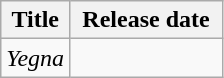<table class="wikitable mw-collapsible plainrowheaders" style="text-align:center;">
<tr>
<th>Title</th>
<th scope="col" style="padding:0 8px;">Release date</th>
</tr>
<tr>
<td><em>Yegna</em></td>
<td></td>
</tr>
</table>
